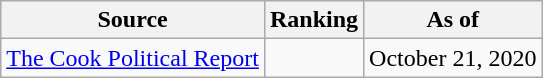<table class="wikitable" style="text-align:center">
<tr>
<th>Source</th>
<th>Ranking</th>
<th>As of</th>
</tr>
<tr>
<td align=left><a href='#'>The Cook Political Report</a></td>
<td></td>
<td>October 21, 2020</td>
</tr>
</table>
